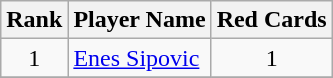<table class="wikitable" style="text-align: center;">
<tr>
<th>Rank</th>
<th>Player Name</th>
<th>Red Cards</th>
</tr>
<tr>
<td>1</td>
<td align="left"> <a href='#'>Enes Sipovic</a></td>
<td>1</td>
</tr>
<tr>
</tr>
</table>
